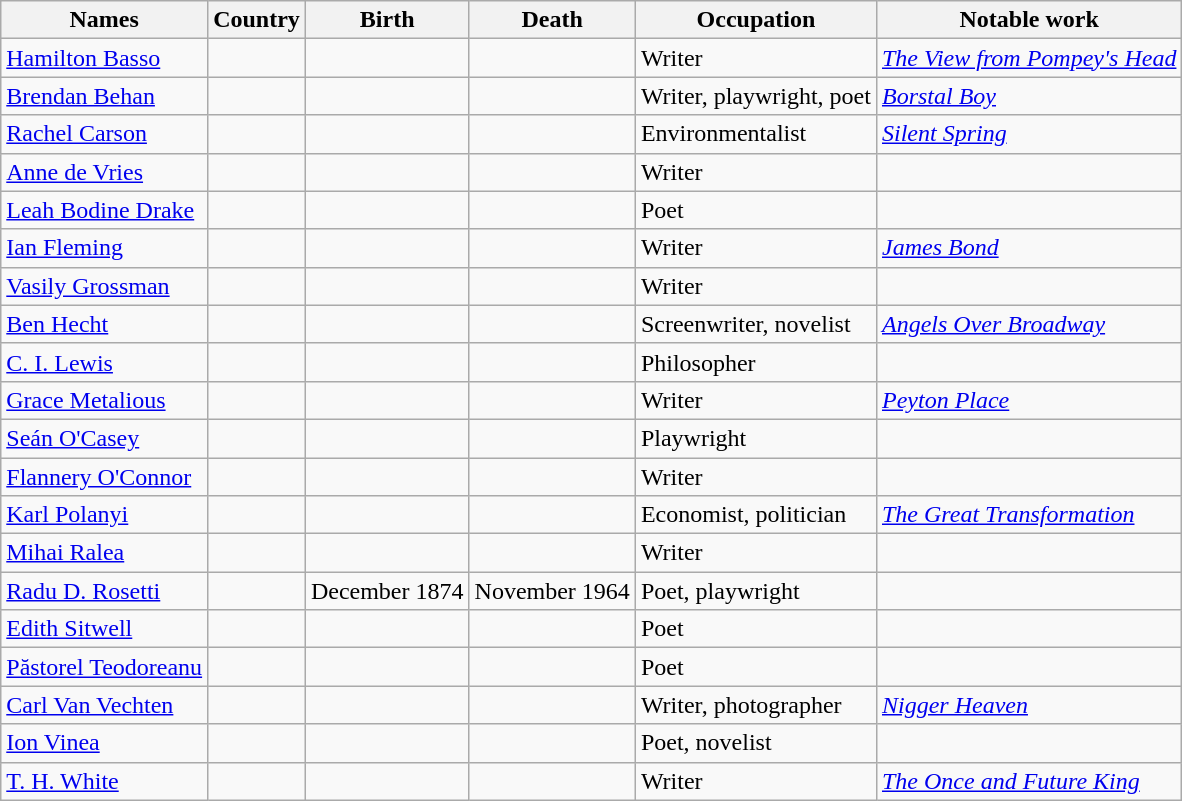<table class="wikitable sortable" border="1" style="border-spacing:0; style="width:100%;">
<tr>
<th>Names</th>
<th>Country</th>
<th>Birth</th>
<th>Death</th>
<th>Occupation</th>
<th>Notable work</th>
</tr>
<tr>
<td><a href='#'>Hamilton Basso</a></td>
<td></td>
<td></td>
<td></td>
<td>Writer</td>
<td><em><a href='#'>The View from Pompey's Head</a></em></td>
</tr>
<tr>
<td><a href='#'>Brendan Behan</a></td>
<td></td>
<td></td>
<td></td>
<td>Writer, playwright, poet</td>
<td><em><a href='#'>Borstal Boy</a></em></td>
</tr>
<tr>
<td><a href='#'>Rachel Carson</a></td>
<td></td>
<td></td>
<td></td>
<td>Environmentalist</td>
<td><em><a href='#'>Silent Spring</a></em></td>
</tr>
<tr>
<td><a href='#'>Anne de Vries</a></td>
<td></td>
<td></td>
<td></td>
<td>Writer</td>
<td></td>
</tr>
<tr>
<td><a href='#'>Leah Bodine Drake</a></td>
<td></td>
<td></td>
<td></td>
<td>Poet</td>
<td></td>
</tr>
<tr>
<td><a href='#'>Ian Fleming</a></td>
<td></td>
<td></td>
<td></td>
<td>Writer</td>
<td><em><a href='#'>James Bond</a></em></td>
</tr>
<tr>
<td><a href='#'>Vasily Grossman</a></td>
<td></td>
<td></td>
<td></td>
<td>Writer</td>
<td></td>
</tr>
<tr>
<td><a href='#'>Ben Hecht</a></td>
<td></td>
<td></td>
<td></td>
<td>Screenwriter, novelist</td>
<td><em><a href='#'>Angels Over Broadway</a></em></td>
</tr>
<tr>
<td><a href='#'>C. I. Lewis</a></td>
<td></td>
<td></td>
<td></td>
<td>Philosopher</td>
<td></td>
</tr>
<tr>
<td><a href='#'>Grace Metalious</a></td>
<td></td>
<td></td>
<td></td>
<td>Writer</td>
<td><em><a href='#'>Peyton Place</a></em></td>
</tr>
<tr>
<td><a href='#'>Seán O'Casey</a></td>
<td></td>
<td></td>
<td></td>
<td>Playwright</td>
<td></td>
</tr>
<tr>
<td><a href='#'>Flannery O'Connor</a></td>
<td></td>
<td></td>
<td></td>
<td>Writer</td>
<td></td>
</tr>
<tr>
<td><a href='#'>Karl Polanyi</a></td>
<td></td>
<td></td>
<td></td>
<td>Economist, politician</td>
<td><em><a href='#'>The Great Transformation</a></em></td>
</tr>
<tr>
<td><a href='#'>Mihai Ralea</a></td>
<td></td>
<td></td>
<td></td>
<td>Writer</td>
<td></td>
</tr>
<tr>
<td><a href='#'>Radu D. Rosetti</a></td>
<td></td>
<td>December 1874</td>
<td>November 1964</td>
<td>Poet, playwright</td>
<td></td>
</tr>
<tr>
<td><a href='#'>Edith Sitwell</a></td>
<td></td>
<td></td>
<td></td>
<td>Poet</td>
<td></td>
</tr>
<tr>
<td><a href='#'>Păstorel Teodoreanu</a></td>
<td></td>
<td></td>
<td></td>
<td>Poet</td>
<td></td>
</tr>
<tr>
<td><a href='#'>Carl Van Vechten</a></td>
<td></td>
<td></td>
<td></td>
<td>Writer, photographer</td>
<td><em><a href='#'>Nigger Heaven</a></em></td>
</tr>
<tr>
<td><a href='#'>Ion Vinea</a></td>
<td></td>
<td></td>
<td></td>
<td>Poet, novelist</td>
<td></td>
</tr>
<tr>
<td><a href='#'>T. H. White</a></td>
<td></td>
<td></td>
<td></td>
<td>Writer</td>
<td><em><a href='#'>The Once and Future King</a></em></td>
</tr>
</table>
